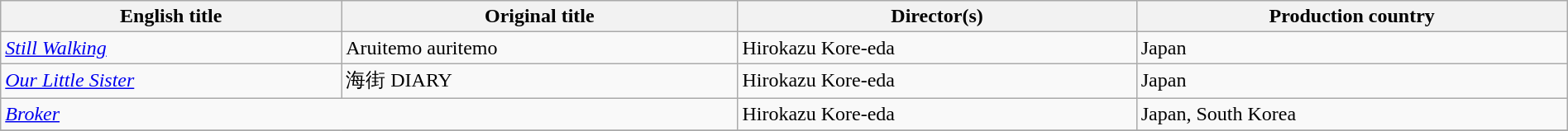<table class="wikitable sortable" style="width:100%; margin-bottom:5px">
<tr>
<th>English title</th>
<th>Original title</th>
<th>Director(s)</th>
<th>Production country</th>
</tr>
<tr>
<td><em><a href='#'>Still Walking</a></em></td>
<td>Aruitemo auritemo</td>
<td>Hirokazu Kore-eda</td>
<td>Japan</td>
</tr>
<tr>
<td><em><a href='#'>Our Little Sister</a></em></td>
<td>海街 DIARY</td>
<td>Hirokazu Kore-eda</td>
<td>Japan</td>
</tr>
<tr>
<td colspan="2"><em><a href='#'>Broker</a></em></td>
<td>Hirokazu Kore-eda</td>
<td>Japan, South Korea</td>
</tr>
<tr>
</tr>
</table>
